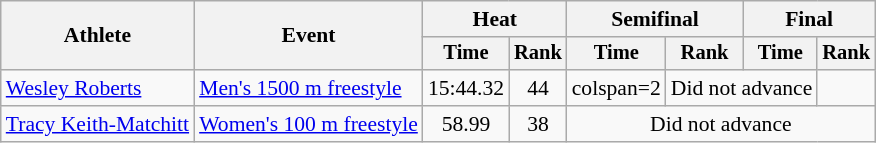<table class=wikitable style="font-size:90%">
<tr>
<th rowspan="2">Athlete</th>
<th rowspan="2">Event</th>
<th colspan="2">Heat</th>
<th colspan="2">Semifinal</th>
<th colspan="2">Final</th>
</tr>
<tr style="font-size:95%">
<th>Time</th>
<th>Rank</th>
<th>Time</th>
<th>Rank</th>
<th>Time</th>
<th>Rank</th>
</tr>
<tr align=center>
<td align=left><a href='#'>Wesley Roberts</a></td>
<td align=left><a href='#'>Men's 1500 m freestyle</a></td>
<td>15:44.32</td>
<td>44</td>
<td>colspan=2 </td>
<td colspan=2>Did not advance</td>
</tr>
<tr align=center>
<td align=left><a href='#'>Tracy Keith-Matchitt</a></td>
<td align=left><a href='#'>Women's 100 m freestyle</a></td>
<td>58.99</td>
<td>38</td>
<td colspan=4>Did not advance</td>
</tr>
</table>
